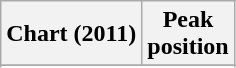<table class="wikitable sortable plainrowheaders" style="text-align:center">
<tr>
<th scope="col">Chart (2011)</th>
<th scope="col">Peak<br>position</th>
</tr>
<tr>
</tr>
<tr>
</tr>
<tr>
</tr>
</table>
